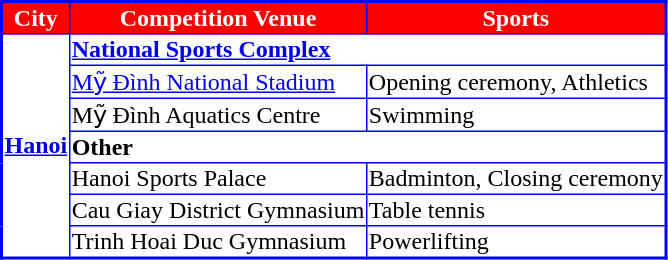<table border=1 style="border-collapse:collapse; text-align:left; font-size:100%; border:2px solid blue;">
<tr style="text-align:center; color:white; font-weight:bold; background:red;">
<td>City</td>
<td>Competition Venue</td>
<td>Sports</td>
</tr>
<tr>
<th rowspan=7><a href='#'>Hanoi</a></th>
<th colspan=2><a href='#'>National Sports Complex</a></th>
</tr>
<tr>
<td><a href='#'>Mỹ Đình National Stadium</a></td>
<td>Opening ceremony, Athletics</td>
</tr>
<tr>
<td>Mỹ Đình Aquatics Centre</td>
<td>Swimming</td>
</tr>
<tr>
<th colspan=2>Other</th>
</tr>
<tr>
<td>Hanoi Sports Palace</td>
<td>Badminton, Closing ceremony</td>
</tr>
<tr>
<td>Cau Giay District Gymnasium</td>
<td>Table tennis</td>
</tr>
<tr>
<td>Trinh Hoai Duc Gymnasium</td>
<td>Powerlifting</td>
</tr>
</table>
